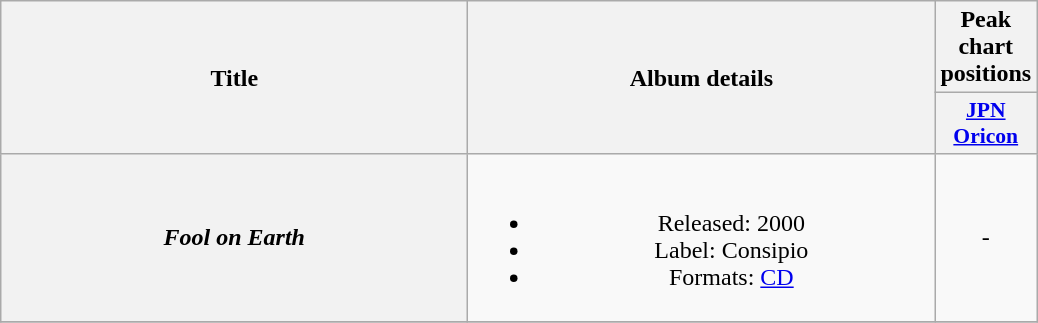<table class="wikitable plainrowheaders" style="text-align:center;">
<tr>
<th scope="col" rowspan="2" style="width:19em;">Title</th>
<th scope="col" rowspan="2" style="width:19em;">Album details</th>
<th scope="col">Peak chart positions</th>
</tr>
<tr>
<th scope="col" style="width:2.9em;font-size:90%;"><a href='#'>JPN<br>Oricon</a><br></th>
</tr>
<tr>
<th scope="row"><em>Fool on Earth</em></th>
<td><br><ul><li>Released: 2000</li><li>Label: Consipio</li><li>Formats: <a href='#'>CD</a></li></ul></td>
<td>-</td>
</tr>
<tr>
</tr>
</table>
